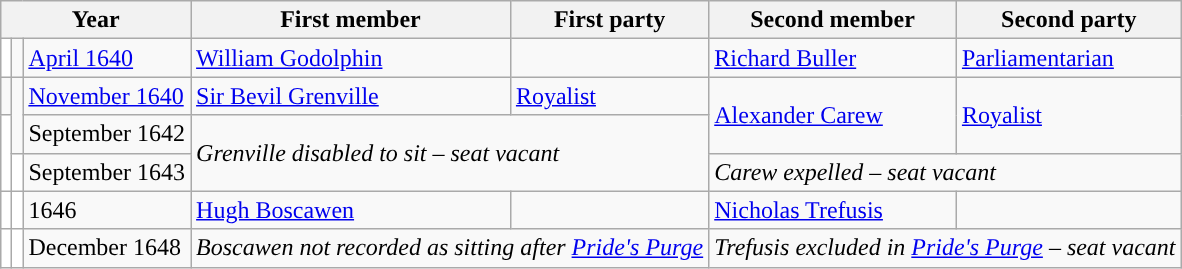<table class="wikitable">
<tr>
<th colspan="3">Year</th>
<th>First member</th>
<th>First party</th>
<th>Second member</th>
<th>Second party</th>
</tr>
<tr>
<td style="color:inherit;background-color: white"></td>
<td style="color:inherit;background-color: "></td>
<td><a href='#'>April 1640</a></td>
<td><a href='#'>William Godolphin</a></td>
<td></td>
<td><a href='#'>Richard Buller</a></td>
<td><a href='#'>Parliamentarian</a></td>
</tr>
<tr>
<td style="color:inherit;background-color: "></td>
<td rowspan="2" style="color:inherit;background-color: "></td>
<td><a href='#'>November 1640</a></td>
<td><a href='#'>Sir Bevil Grenville</a></td>
<td><a href='#'>Royalist</a></td>
<td rowspan="2"><a href='#'>Alexander Carew</a></td>
<td rowspan="2"><a href='#'>Royalist</a></td>
</tr>
<tr>
<td rowspan="2" style="color:inherit;background-color: white"></td>
<td>September 1642</td>
<td rowspan="2" colspan="2"><em>Grenville disabled to sit – seat vacant</em></td>
</tr>
<tr>
<td style="color:inherit;background-color: white"></td>
<td>September 1643</td>
<td colspan="2"><em>Carew expelled – seat vacant</em></td>
</tr>
<tr>
<td style="color:inherit;background-color: white"></td>
<td style="color:inherit;background-color: white"></td>
<td>1646</td>
<td><a href='#'>Hugh Boscawen</a></td>
<td></td>
<td><a href='#'>Nicholas Trefusis</a></td>
<td></td>
</tr>
<tr>
<td style="color:inherit;background-color: white"></td>
<td style="color:inherit;background-color: white"></td>
<td>December 1648</td>
<td colspan="2"><em>Boscawen not recorded as sitting after <a href='#'>Pride's Purge</a></em></td>
<td colspan="2"><em>Trefusis excluded in <a href='#'>Pride's Purge</a> – seat vacant</em></td>
</tr>
</table>
